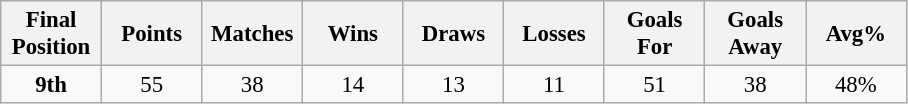<table class="wikitable" style="font-size: 95%; text-align: center;">
<tr>
<th width=60>Final Position</th>
<th width=60>Points</th>
<th width=60>Matches</th>
<th width=60>Wins</th>
<th width=60>Draws</th>
<th width=60>Losses</th>
<th width=60>Goals For</th>
<th width=60>Goals Away</th>
<th width=60>Avg%</th>
</tr>
<tr>
<td><strong>9th</strong></td>
<td>55</td>
<td>38</td>
<td>14</td>
<td>13</td>
<td>11</td>
<td>51</td>
<td>38</td>
<td>48%</td>
</tr>
</table>
